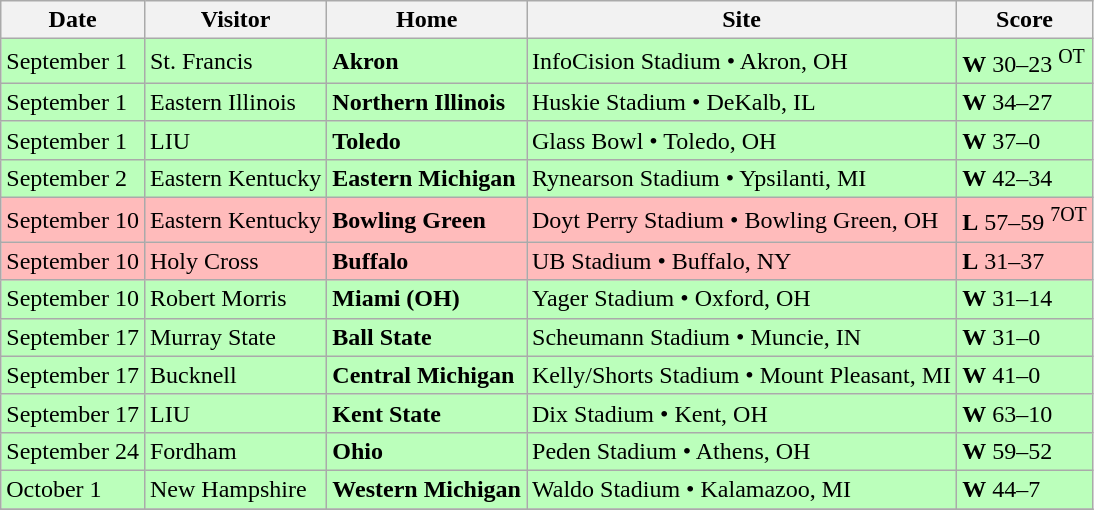<table class="wikitable">
<tr>
<th>Date</th>
<th>Visitor</th>
<th>Home</th>
<th>Site</th>
<th>Score</th>
</tr>
<tr style="background:#bfb;">
<td>September 1</td>
<td>St. Francis</td>
<td><strong>Akron</strong></td>
<td>InfoCision Stadium • Akron, OH</td>
<td><strong>W</strong> 30–23 <sup>OT</sup></td>
</tr>
<tr style="background:#bfb;">
<td>September 1</td>
<td>Eastern Illinois</td>
<td><strong>Northern Illinois</strong></td>
<td>Huskie Stadium • DeKalb, IL</td>
<td><strong>W</strong> 34–27</td>
</tr>
<tr style="background:#bfb;">
<td>September 1</td>
<td>LIU</td>
<td><strong>Toledo</strong></td>
<td>Glass Bowl • Toledo, OH</td>
<td><strong>W</strong> 37–0</td>
</tr>
<tr style="background:#bfb;">
<td>September 2</td>
<td>Eastern Kentucky</td>
<td><strong>Eastern Michigan</strong></td>
<td>Rynearson Stadium • Ypsilanti, MI</td>
<td><strong>W</strong> 42–34</td>
</tr>
<tr style="background:#fbb;">
<td>September 10</td>
<td>Eastern Kentucky</td>
<td><strong>Bowling Green</strong></td>
<td>Doyt Perry Stadium • Bowling Green, OH</td>
<td><strong>L</strong> 57–59 <sup>7OT</sup></td>
</tr>
<tr style="background:#fbb;">
<td>September 10</td>
<td>Holy Cross</td>
<td><strong>Buffalo</strong></td>
<td>UB Stadium • Buffalo, NY</td>
<td><strong>L</strong> 31–37</td>
</tr>
<tr style="background:#bfb;">
<td>September 10</td>
<td>Robert Morris</td>
<td><strong>Miami (OH)</strong></td>
<td>Yager Stadium • Oxford, OH</td>
<td><strong>W</strong> 31–14</td>
</tr>
<tr style="background:#bfb;">
<td>September 17</td>
<td>Murray State</td>
<td><strong>Ball State</strong></td>
<td>Scheumann Stadium • Muncie, IN</td>
<td><strong>W</strong> 31–0</td>
</tr>
<tr style="background:#bfb;">
<td>September 17</td>
<td>Bucknell</td>
<td><strong>Central Michigan</strong></td>
<td>Kelly/Shorts Stadium • Mount Pleasant, MI</td>
<td><strong>W</strong> 41–0</td>
</tr>
<tr style="background:#bfb;">
<td>September 17</td>
<td>LIU</td>
<td><strong>Kent State</strong></td>
<td>Dix Stadium • Kent, OH</td>
<td><strong>W</strong> 63–10</td>
</tr>
<tr style="background:#bfb;">
<td>September 24</td>
<td>Fordham</td>
<td><strong>Ohio</strong></td>
<td>Peden Stadium • Athens, OH</td>
<td><strong>W</strong> 59–52</td>
</tr>
<tr style="background:#bfb;">
<td>October 1</td>
<td>New Hampshire</td>
<td><strong>Western Michigan</strong></td>
<td>Waldo Stadium • Kalamazoo, MI</td>
<td><strong>W</strong> 44–7</td>
</tr>
<tr>
</tr>
</table>
